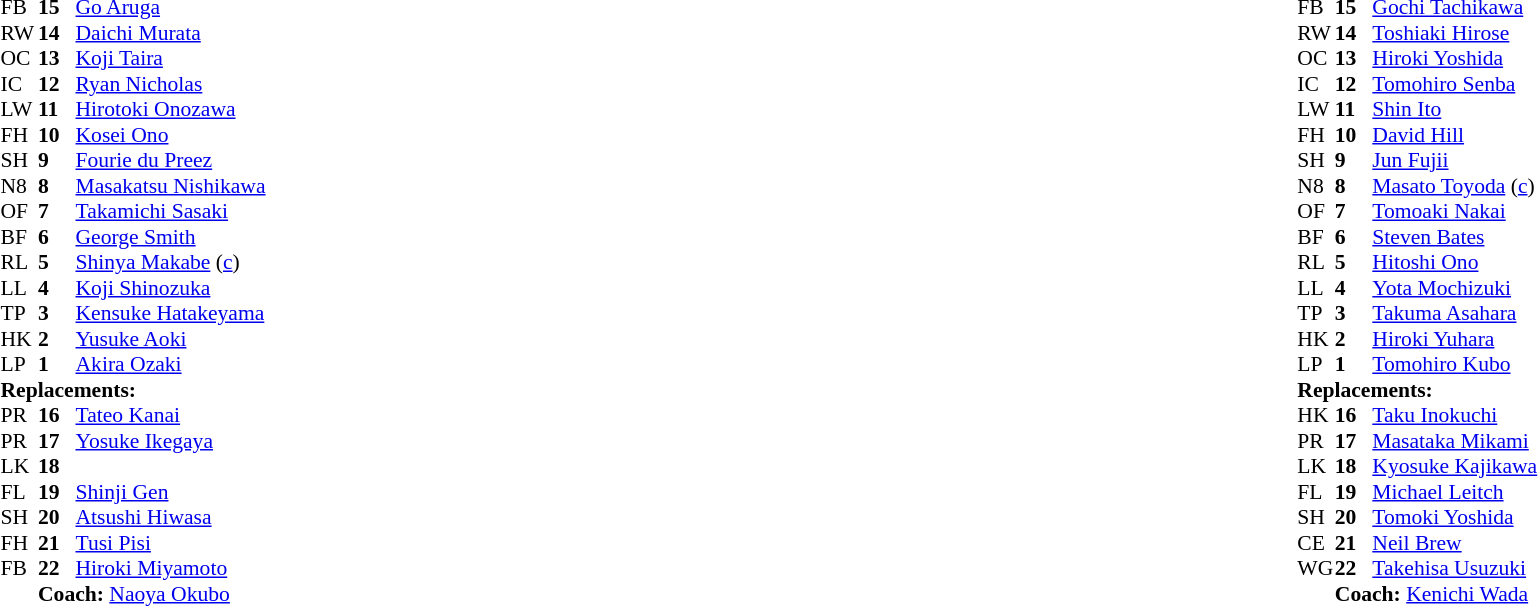<table width="100%">
<tr>
<td valign="top" width="50%"><br><table style="font-size: 90%" cellspacing="0" cellpadding="0">
<tr>
<th width="25"></th>
<th width="25"></th>
</tr>
<tr>
<td>FB</td>
<td><strong>15</strong></td>
<td> <a href='#'>Go Aruga</a></td>
<td></td>
</tr>
<tr>
<td>RW</td>
<td><strong>14</strong></td>
<td> <a href='#'>Daichi Murata</a></td>
<td></td>
</tr>
<tr>
<td>OC</td>
<td><strong>13</strong></td>
<td> <a href='#'>Koji Taira</a></td>
</tr>
<tr>
<td>IC</td>
<td><strong>12</strong></td>
<td> <a href='#'>Ryan Nicholas</a></td>
</tr>
<tr>
<td>LW</td>
<td><strong>11</strong></td>
<td> <a href='#'>Hirotoki Onozawa</a></td>
</tr>
<tr>
<td>FH</td>
<td><strong>10</strong></td>
<td> <a href='#'>Kosei Ono</a></td>
<td></td>
</tr>
<tr>
<td>SH</td>
<td><strong>9</strong></td>
<td> <a href='#'>Fourie du Preez</a></td>
<td>  </td>
</tr>
<tr>
<td>N8</td>
<td><strong>8</strong></td>
<td> <a href='#'>Masakatsu Nishikawa</a></td>
<td></td>
</tr>
<tr>
<td>OF</td>
<td><strong>7</strong></td>
<td> <a href='#'>Takamichi Sasaki</a></td>
<td></td>
</tr>
<tr>
<td>BF</td>
<td><strong>6</strong></td>
<td> <a href='#'>George Smith</a></td>
</tr>
<tr>
<td>RL</td>
<td><strong>5</strong></td>
<td> <a href='#'>Shinya Makabe</a>  (<a href='#'>c</a>)</td>
</tr>
<tr>
<td>LL</td>
<td><strong>4</strong></td>
<td> <a href='#'>Koji Shinozuka</a></td>
</tr>
<tr>
<td>TP</td>
<td><strong>3</strong></td>
<td> <a href='#'>Kensuke Hatakeyama</a></td>
<td></td>
</tr>
<tr>
<td>HK</td>
<td><strong>2</strong></td>
<td> <a href='#'>Yusuke Aoki</a></td>
<td></td>
</tr>
<tr>
<td>LP</td>
<td><strong>1</strong></td>
<td> <a href='#'>Akira Ozaki</a></td>
<td></td>
</tr>
<tr>
<td colspan=3><strong>Replacements:</strong></td>
</tr>
<tr>
<td>PR</td>
<td><strong>16</strong></td>
<td> <a href='#'>Tateo Kanai</a></td>
<td></td>
</tr>
<tr>
<td>PR</td>
<td><strong>17</strong></td>
<td> <a href='#'>Yosuke Ikegaya</a></td>
<td></td>
</tr>
<tr>
<td>LK</td>
<td><strong>18</strong></td>
<td></td>
</tr>
<tr>
<td>FL</td>
<td><strong>19</strong></td>
<td> <a href='#'>Shinji Gen</a></td>
<td></td>
</tr>
<tr>
<td>SH</td>
<td><strong>20</strong></td>
<td> <a href='#'>Atsushi Hiwasa</a></td>
<td></td>
</tr>
<tr>
<td>FH</td>
<td><strong>21</strong></td>
<td> <a href='#'>Tusi Pisi</a></td>
<td></td>
</tr>
<tr>
<td>FB</td>
<td><strong>22</strong></td>
<td> <a href='#'>Hiroki Miyamoto</a></td>
<td></td>
</tr>
<tr>
<td></td>
<td colspan=3><strong>Coach:</strong>  <a href='#'>Naoya Okubo</a></td>
</tr>
<tr>
<td colspan="4"></td>
</tr>
</table>
</td>
<td valign="top" width="50%"><br><table style="font-size: 90%" cellspacing="0" cellpadding="0"  align="center">
<tr>
<th width="25"></th>
<th width="25"></th>
</tr>
<tr>
<td>FB</td>
<td><strong>15</strong></td>
<td> <a href='#'>Gochi Tachikawa</a></td>
<td></td>
</tr>
<tr>
<td>RW</td>
<td><strong>14</strong></td>
<td> <a href='#'>Toshiaki Hirose</a></td>
</tr>
<tr>
<td>OC</td>
<td><strong>13</strong></td>
<td> <a href='#'>Hiroki Yoshida</a></td>
</tr>
<tr>
<td>IC</td>
<td><strong>12</strong></td>
<td> <a href='#'>Tomohiro Senba</a></td>
</tr>
<tr>
<td>LW</td>
<td><strong>11</strong></td>
<td> <a href='#'>Shin Ito</a></td>
</tr>
<tr>
<td>FH</td>
<td><strong>10</strong></td>
<td> <a href='#'>David Hill</a></td>
<td></td>
</tr>
<tr>
<td>SH</td>
<td><strong>9</strong></td>
<td> <a href='#'>Jun Fujii</a></td>
<td></td>
</tr>
<tr>
<td>N8</td>
<td><strong>8</strong></td>
<td> <a href='#'>Masato Toyoda</a> (<a href='#'>c</a>)</td>
</tr>
<tr>
<td>OF</td>
<td><strong>7</strong></td>
<td> <a href='#'>Tomoaki Nakai</a></td>
</tr>
<tr>
<td>BF</td>
<td><strong>6</strong></td>
<td> <a href='#'>Steven Bates</a></td>
<td></td>
</tr>
<tr>
<td>RL</td>
<td><strong>5</strong></td>
<td> <a href='#'>Hitoshi Ono</a></td>
</tr>
<tr>
<td>LL</td>
<td><strong>4</strong></td>
<td> <a href='#'>Yota Mochizuki</a></td>
<td></td>
</tr>
<tr>
<td>TP</td>
<td><strong>3</strong></td>
<td> <a href='#'>Takuma Asahara</a></td>
</tr>
<tr>
<td>HK</td>
<td><strong>2</strong></td>
<td> <a href='#'>Hiroki Yuhara</a></td>
<td></td>
</tr>
<tr>
<td>LP</td>
<td><strong>1</strong></td>
<td> <a href='#'>Tomohiro Kubo</a></td>
<td></td>
</tr>
<tr>
<td colspan=3><strong>Replacements:</strong></td>
</tr>
<tr>
<td>HK</td>
<td><strong>16</strong></td>
<td> <a href='#'>Taku Inokuchi</a></td>
<td></td>
</tr>
<tr>
<td>PR</td>
<td><strong>17</strong></td>
<td> <a href='#'>Masataka Mikami</a></td>
<td></td>
</tr>
<tr>
<td>LK</td>
<td><strong>18</strong></td>
<td> <a href='#'>Kyosuke Kajikawa</a></td>
<td></td>
</tr>
<tr>
<td>FL</td>
<td><strong>19</strong></td>
<td> <a href='#'>Michael Leitch</a></td>
<td></td>
</tr>
<tr>
<td>SH</td>
<td><strong>20</strong></td>
<td> <a href='#'>Tomoki Yoshida</a></td>
<td></td>
</tr>
<tr>
<td>CE</td>
<td><strong>21</strong></td>
<td> <a href='#'>Neil Brew</a></td>
<td></td>
</tr>
<tr>
<td>WG</td>
<td><strong>22</strong></td>
<td> <a href='#'>Takehisa Usuzuki</a></td>
<td></td>
</tr>
<tr>
<td></td>
<td colspan=3><strong>Coach:</strong>  <a href='#'>Kenichi Wada</a></td>
</tr>
<tr>
<td colspan="4"></td>
</tr>
</table>
</td>
</tr>
</table>
